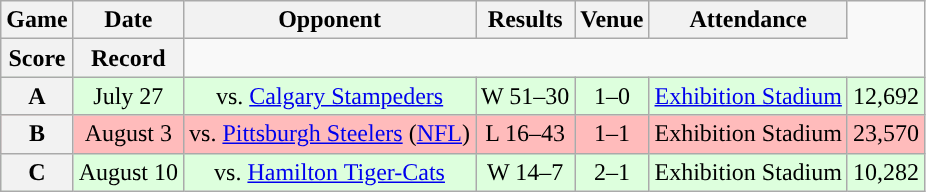<table class="wikitable" style="text-align:center">
<tr>
<th>Game</th>
<th>Date</th>
<th>Opponent</th>
<th>Results</th>
<th>Venue</th>
<th>Attendance</th>
</tr>
<tr>
<th>Score</th>
<th>Record</th>
</tr>
<tr style="background:#ddffdd">
<th>A</th>
<td>July 27</td>
<td>vs. <a href='#'>Calgary Stampeders</a></td>
<td>W 51–30</td>
<td>1–0</td>
<td><a href='#'>Exhibition Stadium</a></td>
<td>12,692</td>
</tr>
<tr style="background:#ffbbbb">
<th>B</th>
<td>August 3</td>
<td>vs. <a href='#'>Pittsburgh Steelers</a> (<a href='#'>NFL</a>)</td>
<td>L 16–43</td>
<td>1–1</td>
<td>Exhibition Stadium</td>
<td>23,570</td>
</tr>
<tr style="background:#ddffdd">
<th>C</th>
<td>August 10</td>
<td>vs. <a href='#'>Hamilton Tiger-Cats</a></td>
<td>W 14–7</td>
<td>2–1</td>
<td>Exhibition Stadium</td>
<td>10,282</td>
</tr>
</table>
